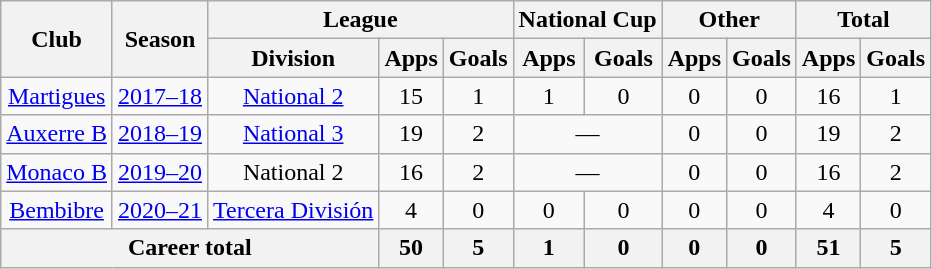<table class="wikitable" style="text-align: center">
<tr>
<th rowspan="2">Club</th>
<th rowspan="2">Season</th>
<th colspan="3">League</th>
<th colspan="2">National Cup</th>
<th colspan="2">Other</th>
<th colspan="2">Total</th>
</tr>
<tr>
<th>Division</th>
<th>Apps</th>
<th>Goals</th>
<th>Apps</th>
<th>Goals</th>
<th>Apps</th>
<th>Goals</th>
<th>Apps</th>
<th>Goals</th>
</tr>
<tr>
<td><a href='#'>Martigues</a></td>
<td><a href='#'>2017–18</a></td>
<td><a href='#'>National 2</a></td>
<td>15</td>
<td>1</td>
<td>1</td>
<td>0</td>
<td>0</td>
<td>0</td>
<td>16</td>
<td>1</td>
</tr>
<tr>
<td><a href='#'>Auxerre B</a></td>
<td><a href='#'>2018–19</a></td>
<td><a href='#'>National 3</a></td>
<td>19</td>
<td>2</td>
<td colspan="2">—</td>
<td>0</td>
<td>0</td>
<td>19</td>
<td>2</td>
</tr>
<tr>
<td><a href='#'>Monaco B</a></td>
<td><a href='#'>2019–20</a></td>
<td>National 2</td>
<td>16</td>
<td>2</td>
<td colspan="2">—</td>
<td>0</td>
<td>0</td>
<td>16</td>
<td>2</td>
</tr>
<tr>
<td><a href='#'>Bembibre</a></td>
<td><a href='#'>2020–21</a></td>
<td><a href='#'>Tercera División</a></td>
<td>4</td>
<td>0</td>
<td>0</td>
<td>0</td>
<td>0</td>
<td>0</td>
<td>4</td>
<td>0</td>
</tr>
<tr>
<th colspan="3"><strong>Career total</strong></th>
<th>50</th>
<th>5</th>
<th>1</th>
<th>0</th>
<th>0</th>
<th>0</th>
<th>51</th>
<th>5</th>
</tr>
</table>
